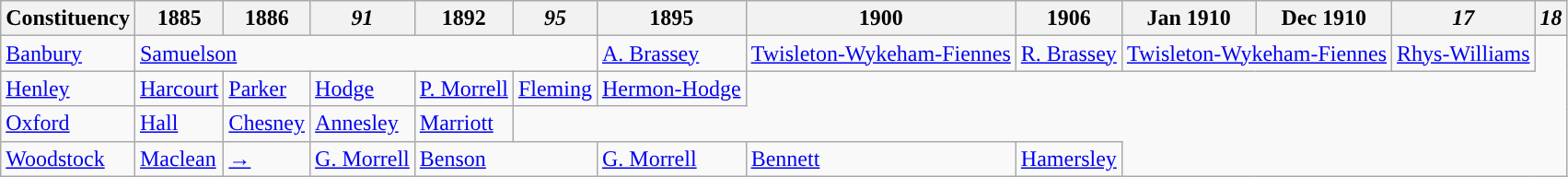<table class="wikitable">
<tr>
<th>Constituency</th>
<th>1885</th>
<th>1886</th>
<th><em>91</em></th>
<th>1892</th>
<th><em>95</em></th>
<th>1895</th>
<th>1900</th>
<th>1906</th>
<th>Jan 1910</th>
<th>Dec 1910</th>
<th><em>17</em></th>
<th><em>18</em></th>
</tr>
<tr>
<td><a href='#'>Banbury</a></td>
<td colspan="5"><a href='#'>Samuelson</a></td>
<td><a href='#'>A. Brassey</a></td>
<td><a href='#'>Twisleton-Wykeham-Fiennes</a></td>
<td><a href='#'>R. Brassey</a></td>
<td colspan="2"><a href='#'>Twisleton-Wykeham-Fiennes</a></td>
<td><a href='#'>Rhys-Williams</a></td>
</tr>
<tr>
<td><a href='#'>Henley</a></td>
<td><a href='#'>Harcourt</a></td>
<td><a href='#'>Parker</a></td>
<td><a href='#'>Hodge</a></td>
<td><a href='#'>P. Morrell</a></td>
<td><a href='#'>Fleming</a></td>
<td><a href='#'>Hermon-Hodge</a></td>
</tr>
<tr>
<td><a href='#'>Oxford</a></td>
<td><a href='#'>Hall</a></td>
<td><a href='#'>Chesney</a></td>
<td><a href='#'>Annesley</a></td>
<td><a href='#'>Marriott</a></td>
</tr>
<tr>
<td><a href='#'>Woodstock</a></td>
<td><a href='#'>Maclean</a></td>
<td><a href='#'>→</a></td>
<td><a href='#'>G. Morrell</a></td>
<td colspan="2"><a href='#'>Benson</a></td>
<td><a href='#'>G. Morrell</a></td>
<td><a href='#'>Bennett</a></td>
<td><a href='#'>Hamersley</a></td>
</tr>
</table>
